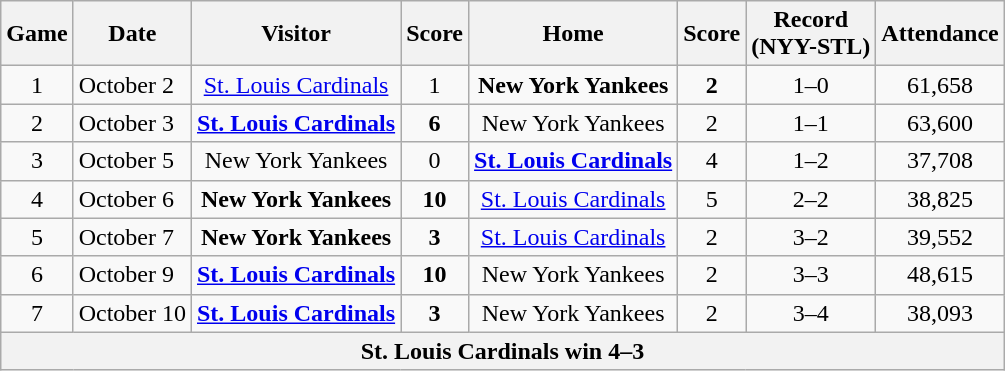<table class="wikitable">
<tr>
<th>Game</th>
<th>Date</th>
<th>Visitor</th>
<th>Score</th>
<th>Home</th>
<th>Score</th>
<th>Record<br>(NYY-STL)</th>
<th>Attendance</th>
</tr>
<tr>
<td align = center>1</td>
<td>October 2</td>
<td align = center><a href='#'>St. Louis Cardinals</a></td>
<td align = center>1</td>
<td align = center><strong>New York Yankees</strong></td>
<td align = center><strong>2</strong></td>
<td align = center>1–0</td>
<td align = center>61,658</td>
</tr>
<tr>
<td align = center>2</td>
<td>October 3</td>
<td align = center><strong><a href='#'>St. Louis Cardinals</a></strong></td>
<td align = center><strong>6</strong></td>
<td align = center>New York Yankees</td>
<td align = center>2</td>
<td align = center>1–1</td>
<td align = center>63,600</td>
</tr>
<tr>
<td align = center>3</td>
<td>October 5</td>
<td align = center>New York Yankees</td>
<td align = center>0</td>
<td align = center><strong><a href='#'>St. Louis Cardinals</a></strong></td>
<td align = center>4</td>
<td align = center>1–2</td>
<td align = center>37,708</td>
</tr>
<tr>
<td align = center>4</td>
<td>October 6</td>
<td align = center><strong>New York Yankees</strong></td>
<td align = center><strong>10</strong></td>
<td align = center><a href='#'>St. Louis Cardinals</a></td>
<td align = center>5</td>
<td align = center>2–2</td>
<td align = center>38,825</td>
</tr>
<tr>
<td align = center>5</td>
<td>October 7</td>
<td align = center><strong>New York Yankees</strong></td>
<td align = center><strong>3</strong></td>
<td align = center><a href='#'>St. Louis Cardinals</a></td>
<td align = center>2</td>
<td align = center>3–2</td>
<td align = center>39,552</td>
</tr>
<tr>
<td align = center>6</td>
<td>October 9</td>
<td align = center><strong><a href='#'>St. Louis Cardinals</a></strong></td>
<td align = center><strong>10</strong></td>
<td align = center>New York Yankees</td>
<td align = center>2</td>
<td align = center>3–3</td>
<td align = center>48,615</td>
</tr>
<tr>
<td align = center>7</td>
<td>October 10</td>
<td align = center><strong><a href='#'>St. Louis Cardinals</a></strong></td>
<td align = center><strong>3</strong></td>
<td align = center>New York Yankees</td>
<td align = center>2</td>
<td align = center>3–4</td>
<td align = center>38,093</td>
</tr>
<tr>
<th colspan="9">St. Louis Cardinals win 4–3</th>
</tr>
</table>
